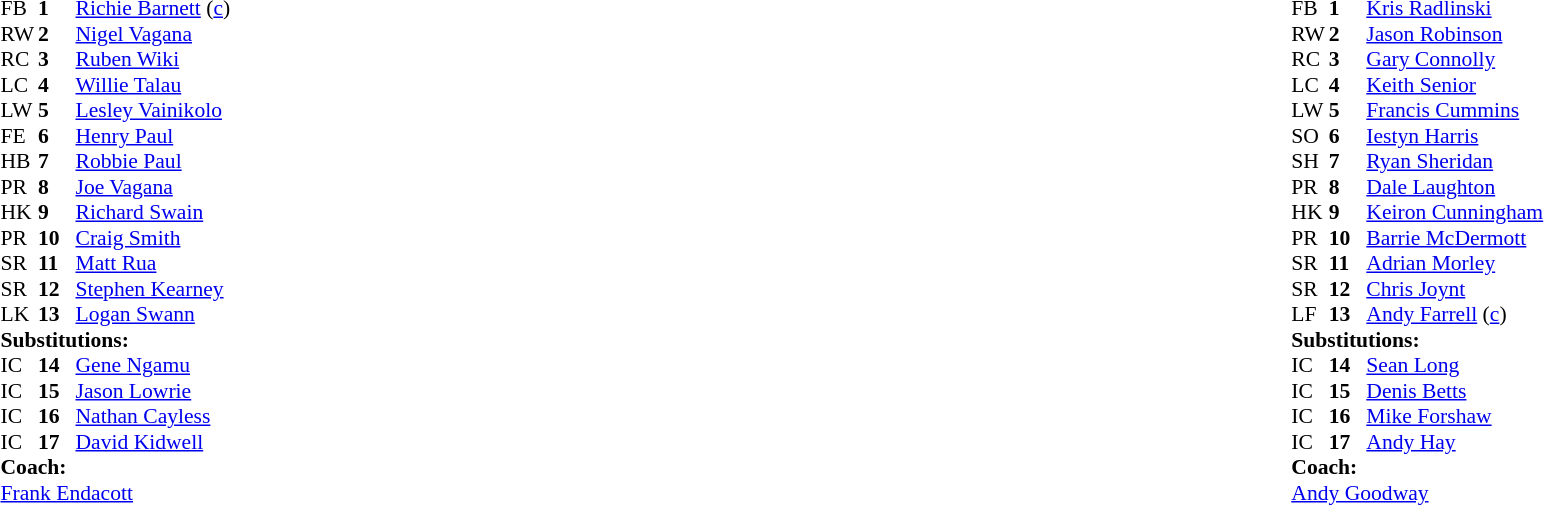<table width="100%">
<tr>
<td valign="top" width="50%"><br><table style="font-size: 90%" cellspacing="0" cellpadding="0">
<tr>
<th width="25"></th>
<th width="25"></th>
</tr>
<tr>
<td>FB</td>
<td><strong>1</strong></td>
<td><a href='#'>Richie Barnett</a> (<a href='#'>c</a>)</td>
</tr>
<tr>
<td>RW</td>
<td><strong>2</strong></td>
<td><a href='#'>Nigel Vagana</a></td>
</tr>
<tr>
<td>RC</td>
<td><strong>3</strong></td>
<td><a href='#'>Ruben Wiki</a></td>
</tr>
<tr>
<td>LC</td>
<td><strong>4</strong></td>
<td><a href='#'>Willie Talau</a></td>
</tr>
<tr>
<td>LW</td>
<td><strong>5</strong></td>
<td><a href='#'>Lesley Vainikolo</a></td>
</tr>
<tr>
<td>FE</td>
<td><strong>6</strong></td>
<td><a href='#'>Henry Paul</a></td>
</tr>
<tr>
<td>HB</td>
<td><strong>7</strong></td>
<td><a href='#'>Robbie Paul</a></td>
</tr>
<tr>
<td>PR</td>
<td><strong>8</strong></td>
<td><a href='#'>Joe Vagana</a></td>
</tr>
<tr>
<td>HK</td>
<td><strong>9</strong></td>
<td><a href='#'>Richard Swain</a></td>
</tr>
<tr>
<td>PR</td>
<td><strong>10</strong></td>
<td><a href='#'>Craig Smith</a></td>
</tr>
<tr>
<td>SR</td>
<td><strong>11</strong></td>
<td><a href='#'>Matt Rua</a></td>
</tr>
<tr>
<td>SR</td>
<td><strong>12</strong></td>
<td><a href='#'>Stephen Kearney</a></td>
</tr>
<tr>
<td>LK</td>
<td><strong>13</strong></td>
<td><a href='#'>Logan Swann</a></td>
</tr>
<tr>
<td colspan=3><strong>Substitutions:</strong></td>
</tr>
<tr>
<td>IC</td>
<td><strong>14</strong></td>
<td><a href='#'>Gene Ngamu</a></td>
</tr>
<tr>
<td>IC</td>
<td><strong>15</strong></td>
<td><a href='#'>Jason Lowrie</a></td>
</tr>
<tr>
<td>IC</td>
<td><strong>16</strong></td>
<td><a href='#'>Nathan Cayless</a></td>
</tr>
<tr>
<td>IC</td>
<td><strong>17</strong></td>
<td><a href='#'>David Kidwell</a></td>
</tr>
<tr>
<td colspan=3><strong>Coach:</strong></td>
</tr>
<tr>
<td colspan="4"> <a href='#'>Frank Endacott</a></td>
</tr>
</table>
</td>
<td valign="top" width="50%"><br><table style="font-size: 90%" cellspacing="0" cellpadding="0" align="center">
<tr>
<th width="25"></th>
<th width="25"></th>
</tr>
<tr>
<td>FB</td>
<td><strong>1</strong></td>
<td><a href='#'>Kris Radlinski</a></td>
</tr>
<tr>
<td>RW</td>
<td><strong>2</strong></td>
<td><a href='#'>Jason Robinson</a></td>
</tr>
<tr>
<td>RC</td>
<td><strong>3</strong></td>
<td><a href='#'>Gary Connolly</a></td>
</tr>
<tr>
<td>LC</td>
<td><strong>4</strong></td>
<td><a href='#'>Keith Senior</a></td>
</tr>
<tr>
<td>LW</td>
<td><strong>5</strong></td>
<td><a href='#'>Francis Cummins</a></td>
</tr>
<tr>
<td>SO</td>
<td><strong>6</strong></td>
<td><a href='#'>Iestyn Harris</a></td>
</tr>
<tr>
<td>SH</td>
<td><strong>7</strong></td>
<td><a href='#'>Ryan Sheridan</a></td>
</tr>
<tr>
<td>PR</td>
<td><strong>8</strong></td>
<td><a href='#'>Dale Laughton</a></td>
</tr>
<tr>
<td>HK</td>
<td><strong>9</strong></td>
<td><a href='#'>Keiron Cunningham</a></td>
</tr>
<tr>
<td>PR</td>
<td><strong>10</strong></td>
<td><a href='#'>Barrie McDermott</a></td>
</tr>
<tr>
<td>SR</td>
<td><strong>11</strong></td>
<td><a href='#'>Adrian Morley</a></td>
</tr>
<tr>
<td>SR</td>
<td><strong>12</strong></td>
<td><a href='#'>Chris Joynt</a></td>
</tr>
<tr>
<td>LF</td>
<td><strong>13</strong></td>
<td><a href='#'>Andy Farrell</a> (<a href='#'>c</a>)</td>
</tr>
<tr>
<td colspan=3><strong>Substitutions:</strong></td>
</tr>
<tr>
<td>IC</td>
<td><strong>14</strong></td>
<td><a href='#'>Sean Long</a></td>
</tr>
<tr>
<td>IC</td>
<td><strong>15</strong></td>
<td><a href='#'>Denis Betts</a></td>
</tr>
<tr>
<td>IC</td>
<td><strong>16</strong></td>
<td><a href='#'>Mike Forshaw</a></td>
</tr>
<tr>
<td>IC</td>
<td><strong>17</strong></td>
<td><a href='#'>Andy Hay</a></td>
</tr>
<tr>
<td colspan=3><strong>Coach:</strong></td>
</tr>
<tr>
<td colspan="4"> <a href='#'>Andy Goodway</a></td>
</tr>
</table>
</td>
</tr>
</table>
